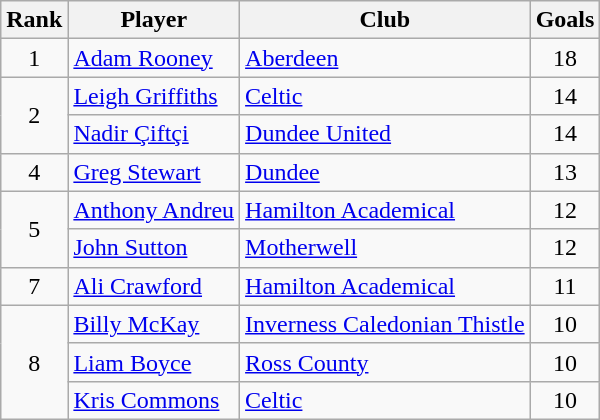<table class="wikitable" style="text-align:center;">
<tr>
<th>Rank</th>
<th>Player</th>
<th>Club</th>
<th>Goals</th>
</tr>
<tr>
<td rowspan=1>1</td>
<td align=left> <a href='#'>Adam Rooney</a></td>
<td align=left><a href='#'>Aberdeen</a></td>
<td>18</td>
</tr>
<tr>
<td rowspan=2>2</td>
<td align=left> <a href='#'>Leigh Griffiths</a></td>
<td align=left><a href='#'>Celtic</a></td>
<td>14</td>
</tr>
<tr>
<td align=left> <a href='#'>Nadir Çiftçi</a></td>
<td align=left><a href='#'>Dundee United</a></td>
<td>14</td>
</tr>
<tr>
<td rowspan=1>4</td>
<td align=left> <a href='#'>Greg Stewart</a></td>
<td align=left><a href='#'>Dundee</a></td>
<td>13</td>
</tr>
<tr>
<td rowspan=2>5</td>
<td align=left> <a href='#'>Anthony Andreu</a></td>
<td align=left><a href='#'>Hamilton Academical</a></td>
<td>12</td>
</tr>
<tr>
<td align=left> <a href='#'>John Sutton</a></td>
<td align=left><a href='#'>Motherwell</a></td>
<td>12</td>
</tr>
<tr>
<td rowspan=1>7</td>
<td align=left> <a href='#'>Ali Crawford</a></td>
<td align=left><a href='#'>Hamilton Academical</a></td>
<td>11</td>
</tr>
<tr>
<td rowspan=3>8</td>
<td align=left> <a href='#'>Billy McKay</a></td>
<td align=left><a href='#'>Inverness Caledonian Thistle</a></td>
<td>10</td>
</tr>
<tr>
<td align=left> <a href='#'>Liam Boyce</a></td>
<td align=left><a href='#'>Ross County</a></td>
<td>10</td>
</tr>
<tr>
<td align=left> <a href='#'>Kris Commons</a></td>
<td align=left><a href='#'>Celtic</a></td>
<td>10</td>
</tr>
</table>
